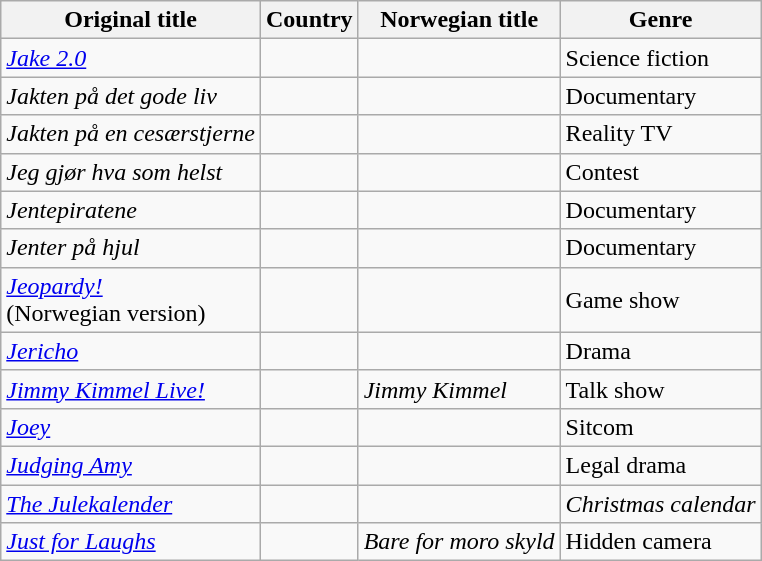<table class="wikitable sortable">
<tr>
<th>Original title</th>
<th>Country</th>
<th>Norwegian title</th>
<th>Genre</th>
</tr>
<tr>
<td><em><a href='#'>Jake 2.0</a></em></td>
<td></td>
<td></td>
<td>Science fiction</td>
</tr>
<tr>
<td><em>Jakten på det gode liv</em></td>
<td></td>
<td></td>
<td>Documentary</td>
</tr>
<tr>
<td><em>Jakten på en cesærstjerne</em></td>
<td></td>
<td></td>
<td>Reality TV</td>
</tr>
<tr>
<td><em>Jeg gjør hva som helst</em></td>
<td></td>
<td></td>
<td>Contest</td>
</tr>
<tr>
<td><em>Jentepiratene</em></td>
<td></td>
<td></td>
<td>Documentary</td>
</tr>
<tr>
<td><em>Jenter på hjul</em></td>
<td></td>
<td></td>
<td>Documentary</td>
</tr>
<tr>
<td><em><a href='#'>Jeopardy!</a></em><br>(Norwegian version)</td>
<td></td>
<td></td>
<td>Game show</td>
</tr>
<tr>
<td><em><a href='#'>Jericho</a></em></td>
<td></td>
<td></td>
<td>Drama</td>
</tr>
<tr>
<td><em><a href='#'>Jimmy Kimmel Live!</a></em></td>
<td></td>
<td><em>Jimmy Kimmel</em></td>
<td>Talk show</td>
</tr>
<tr>
<td><em><a href='#'>Joey</a></em></td>
<td></td>
<td></td>
<td>Sitcom</td>
</tr>
<tr>
<td><em><a href='#'>Judging Amy</a></em></td>
<td></td>
<td></td>
<td>Legal drama</td>
</tr>
<tr>
<td><em><a href='#'>The Julekalender</a></em></td>
<td></td>
<td></td>
<td><em>Christmas calendar</em></td>
</tr>
<tr>
<td><em><a href='#'>Just for Laughs</a></em></td>
<td></td>
<td><em>Bare for moro skyld</em></td>
<td>Hidden camera</td>
</tr>
</table>
